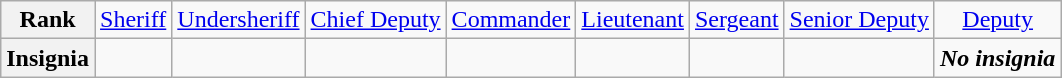<table class="wikitable">
<tr style="text-align:center;">
<th>Rank</th>
<td><a href='#'>Sheriff</a></td>
<td><a href='#'>Undersheriff</a></td>
<td><a href='#'>Chief Deputy</a></td>
<td><a href='#'>Commander</a></td>
<td><a href='#'>Lieutenant</a></td>
<td><a href='#'>Sergeant</a></td>
<td><a href='#'>Senior Deputy</a></td>
<td><a href='#'>Deputy</a></td>
</tr>
<tr style="text-align:center;">
<th>Insignia</th>
<td></td>
<td></td>
<td></td>
<td></td>
<td></td>
<td></td>
<td></td>
<td><strong><em>No insignia</em></strong></td>
</tr>
</table>
